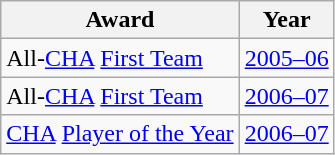<table class="wikitable">
<tr>
<th>Award</th>
<th>Year</th>
</tr>
<tr>
<td>All-<a href='#'>CHA</a> <a href='#'>First Team</a></td>
<td><a href='#'>2005–06</a></td>
</tr>
<tr>
<td>All-<a href='#'>CHA</a> <a href='#'>First Team</a></td>
<td><a href='#'>2006–07</a></td>
</tr>
<tr>
<td><a href='#'>CHA</a> <a href='#'>Player of the Year</a></td>
<td><a href='#'>2006–07</a></td>
</tr>
</table>
